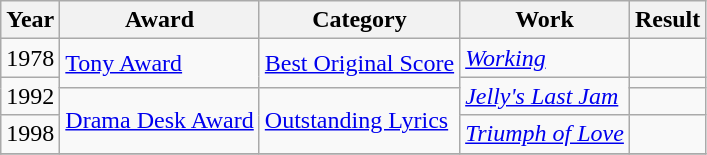<table class="wikitable">
<tr>
<th>Year</th>
<th>Award</th>
<th>Category</th>
<th>Work</th>
<th>Result</th>
</tr>
<tr>
<td>1978</td>
<td rowspan=2><a href='#'>Tony Award</a></td>
<td rowspan=2><a href='#'>Best Original Score</a></td>
<td><em><a href='#'>Working</a></em></td>
<td></td>
</tr>
<tr>
<td rowspan=2>1992</td>
<td rowspan=2><em><a href='#'>Jelly's Last Jam</a></em></td>
<td></td>
</tr>
<tr>
<td rowspan=2><a href='#'>Drama Desk Award</a></td>
<td rowspan=2><a href='#'>Outstanding Lyrics</a></td>
<td></td>
</tr>
<tr>
<td>1998</td>
<td><em><a href='#'>Triumph of Love</a></em></td>
<td></td>
</tr>
<tr>
</tr>
</table>
